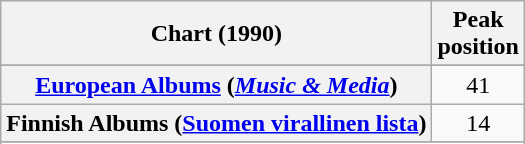<table class="wikitable sortable plainrowheaders" style="text-align:center">
<tr>
<th scope="col">Chart (1990)</th>
<th scope="col">Peak<br> position</th>
</tr>
<tr>
</tr>
<tr>
<th scope="row"><a href='#'>European Albums</a> (<em><a href='#'>Music & Media</a></em>)</th>
<td>41</td>
</tr>
<tr>
<th scope="row">Finnish Albums (<a href='#'>Suomen virallinen lista</a>)</th>
<td>14</td>
</tr>
<tr>
</tr>
<tr>
</tr>
<tr>
</tr>
<tr>
</tr>
<tr>
</tr>
</table>
